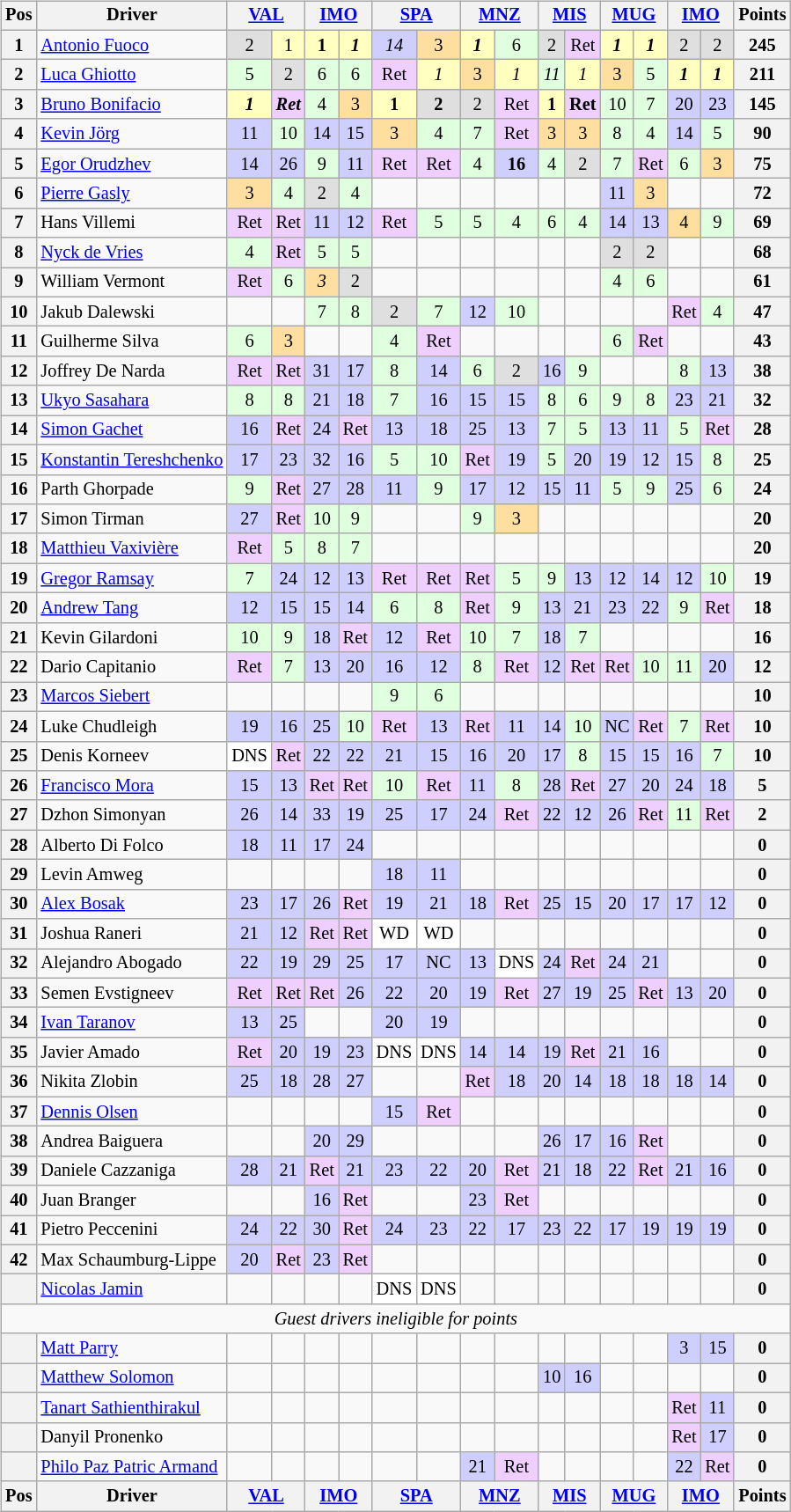<table>
<tr>
<td><br><table class="wikitable" style="font-size: 85%; text-align: center;">
<tr valign="top">
<th valign="middle">Pos</th>
<th valign="middle">Driver</th>
<th colspan=2><a href='#'>VAL</a><br></th>
<th colspan=2><a href='#'>IMO</a><br></th>
<th colspan=2><a href='#'>SPA</a><br></th>
<th colspan=2><a href='#'>MNZ</a><br></th>
<th colspan=2><a href='#'>MIS</a><br></th>
<th colspan=2><a href='#'>MUG</a><br></th>
<th colspan=2><a href='#'>IMO</a><br></th>
<th valign="middle">Points</th>
</tr>
<tr>
<th>1</th>
<td align=left> <a href='#'>Antonio Fuoco</a></td>
<td style="background:#DFDFDF;">2</td>
<td style="background:#FFFFBF;">1</td>
<td style="background:#FFFFBF;"><strong>1</strong></td>
<td style="background:#FFFFBF;"><strong><em>1</em></strong></td>
<td style="background:#CFCFFF;"><em>14</em></td>
<td style="background:#FFDF9F;">3</td>
<td style="background:#FFFFBF;"><strong><em>1</em></strong></td>
<td style="background:#DFFFDF;">6</td>
<td style="background:#DFDFDF;">2</td>
<td style="background:#EFCFFF;">Ret</td>
<td style="background:#FFFFBF;"><strong><em>1</em></strong></td>
<td style="background:#FFFFBF;"><strong><em>1</em></strong></td>
<td style="background:#DFDFDF;">2</td>
<td style="background:#DFDFDF;">2</td>
<th>245</th>
</tr>
<tr>
<th>2</th>
<td align=left> <a href='#'>Luca Ghiotto</a></td>
<td style="background:#DFFFDF;">5</td>
<td style="background:#DFDFDF;">2</td>
<td style="background:#DFFFDF;">6</td>
<td style="background:#DFFFDF;">6</td>
<td style="background:#EFCFFF;">Ret</td>
<td style="background:#FFFFBF;"><em>1</em></td>
<td style="background:#FFDF9F;">3</td>
<td style="background:#FFFFBF;"><em>1</em></td>
<td style="background:#DFFFDF;"><em>11</em></td>
<td style="background:#FFFFBF;"><em>1</em></td>
<td style="background:#FFDF9F;">3</td>
<td style="background:#DFFFDF;">5</td>
<td style="background:#FFFFBF;"><strong><em>1</em></strong></td>
<td style="background:#FFFFBF;"><strong><em>1</em></strong></td>
<th>211</th>
</tr>
<tr>
<th>3</th>
<td align=left> <a href='#'>Bruno Bonifacio</a></td>
<td style="background:#FFFFBF;"><strong><em>1</em></strong></td>
<td style="background:#EFCFFF;"><strong><em>Ret</em></strong></td>
<td style="background:#DFFFDF;">4</td>
<td style="background:#FFDF9F;">3</td>
<td style="background:#FFFFBF;"><strong>1</strong></td>
<td style="background:#DFDFDF;"><strong>2</strong></td>
<td style="background:#DFDFDF;">2</td>
<td style="background:#EFCFFF;">Ret</td>
<td style="background:#FFFFBF;"><strong>1</strong></td>
<td style="background:#EFCFFF;"><strong>Ret</strong></td>
<td style="background:#DFFFDF;">10</td>
<td style="background:#DFFFDF;">7</td>
<td style="background:#CFCFFF;">20</td>
<td style="background:#CFCFFF;">23</td>
<th>145</th>
</tr>
<tr>
<th>4</th>
<td align=left> <a href='#'>Kevin Jörg</a></td>
<td style="background:#CFCFFF;">11</td>
<td style="background:#DFFFDF;">10</td>
<td style="background:#CFCFFF;">14</td>
<td style="background:#CFCFFF;">15</td>
<td style="background:#FFDF9F;">3</td>
<td style="background:#DFFFDF;">4</td>
<td style="background:#DFFFDF;">7</td>
<td style="background:#EFCFFF;">Ret</td>
<td style="background:#FFDF9F;">3</td>
<td style="background:#FFDF9F;">3</td>
<td style="background:#DFFFDF;">8</td>
<td style="background:#DFFFDF;">4</td>
<td style="background:#CFCFFF;">14</td>
<td style="background:#DFFFDF;">5</td>
<th>90</th>
</tr>
<tr>
<th>5</th>
<td align=left> <a href='#'>Egor Orudzhev</a></td>
<td style="background:#CFCFFF;">14</td>
<td style="background:#CFCFFF;">26</td>
<td style="background:#DFFFDF;">9</td>
<td style="background:#CFCFFF;">11</td>
<td style="background:#EFCFFF;">Ret</td>
<td style="background:#EFCFFF;">Ret</td>
<td style="background:#DFFFDF;">4</td>
<td style="background:#CFCFFF;"><strong>16</strong></td>
<td style="background:#DFFFDF;">4</td>
<td style="background:#DFDFDF;">2</td>
<td style="background:#DFFFDF;">7</td>
<td style="background:#EFCFFF;">Ret</td>
<td style="background:#DFFFDF;">6</td>
<td style="background:#FFDF9F;">3</td>
<th>75</th>
</tr>
<tr>
<th>6</th>
<td align=left> <a href='#'>Pierre Gasly</a></td>
<td style="background:#FFDF9F;">3</td>
<td style="background:#DFFFDF;">4</td>
<td style="background:#DFDFDF;">2</td>
<td style="background:#DFFFDF;">4</td>
<td></td>
<td></td>
<td></td>
<td></td>
<td></td>
<td></td>
<td style="background:#CFCFFF;">11</td>
<td style="background:#FFDF9F;">3</td>
<td></td>
<td></td>
<th>72</th>
</tr>
<tr>
<th>7</th>
<td align=left> Hans Villemi</td>
<td style="background:#EFCFFF;">Ret</td>
<td style="background:#EFCFFF;">Ret</td>
<td style="background:#CFCFFF;">11</td>
<td style="background:#CFCFFF;">12</td>
<td style="background:#EFCFFF;">Ret</td>
<td style="background:#DFFFDF;">5</td>
<td style="background:#DFFFDF;">5</td>
<td style="background:#DFFFDF;">4</td>
<td style="background:#DFFFDF;">6</td>
<td style="background:#DFFFDF;">4</td>
<td style="background:#CFCFFF;">14</td>
<td style="background:#CFCFFF;">13</td>
<td style="background:#FFDF9F;">4</td>
<td style="background:#DFFFDF;">9</td>
<th>69</th>
</tr>
<tr>
<th>8</th>
<td align=left> <a href='#'>Nyck de Vries</a></td>
<td style="background:#DFFFDF;">4</td>
<td style="background:#EFCFFF;">Ret</td>
<td style="background:#DFFFDF;">5</td>
<td style="background:#DFFFDF;">5</td>
<td></td>
<td></td>
<td></td>
<td></td>
<td></td>
<td></td>
<td style="background:#DFDFDF;">2</td>
<td style="background:#DFDFDF;">2</td>
<td></td>
<td></td>
<th>68</th>
</tr>
<tr>
<th>9</th>
<td align=left> William Vermont</td>
<td style="background:#EFCFFF;">Ret</td>
<td style="background:#DFFFDF;">6</td>
<td style="background:#FFDF9F;"><em>3</em></td>
<td style="background:#DFDFDF;">2</td>
<td></td>
<td></td>
<td></td>
<td></td>
<td></td>
<td></td>
<td style="background:#DFFFDF;">4</td>
<td style="background:#DFFFDF;">6</td>
<td></td>
<td></td>
<th>61</th>
</tr>
<tr>
<th>10</th>
<td align=left> Jakub Dalewski</td>
<td></td>
<td></td>
<td style="background:#DFFFDF;">7</td>
<td style="background:#DFFFDF;">8</td>
<td style="background:#DFDFDF;">2</td>
<td style="background:#DFFFDF;">7</td>
<td style="background:#CFCFFF;">12</td>
<td style="background:#DFFFDF;">10</td>
<td></td>
<td></td>
<td></td>
<td></td>
<td style="background:#EFCFFF;">Ret</td>
<td style="background:#DFFFDF;">4</td>
<th>47</th>
</tr>
<tr>
<th>11</th>
<td align=left> Guilherme Silva</td>
<td style="background:#DFFFDF;">6</td>
<td style="background:#FFDF9F;">3</td>
<td></td>
<td></td>
<td style="background:#DFFFDF;">4</td>
<td style="background:#EFCFFF;">Ret</td>
<td></td>
<td></td>
<td></td>
<td></td>
<td style="background:#DFFFDF;">6</td>
<td style="background:#EFCFFF;">Ret</td>
<td></td>
<td></td>
<th>43</th>
</tr>
<tr>
<th>12</th>
<td align=left> Joffrey De Narda</td>
<td style="background:#EFCFFF;">Ret</td>
<td style="background:#EFCFFF;">Ret</td>
<td style="background:#CFCFFF;">31</td>
<td style="background:#CFCFFF;">17</td>
<td style="background:#DFFFDF;">8</td>
<td style="background:#CFCFFF;">14</td>
<td style="background:#DFFFDF;">6</td>
<td style="background:#DFDFDF;">2</td>
<td style="background:#CFCFFF;">16</td>
<td style="background:#DFFFDF;">9</td>
<td></td>
<td></td>
<td style="background:#DFFFDF;">8</td>
<td style="background:#CFCFFF;">13</td>
<th>38</th>
</tr>
<tr>
<th>13</th>
<td align=left> <a href='#'>Ukyo Sasahara</a></td>
<td style="background:#DFFFDF;">8</td>
<td style="background:#DFFFDF;">8</td>
<td style="background:#CFCFFF;">21</td>
<td style="background:#CFCFFF;">18</td>
<td style="background:#DFFFDF;">7</td>
<td style="background:#CFCFFF;">16</td>
<td style="background:#CFCFFF;">15</td>
<td style="background:#CFCFFF;">15</td>
<td style="background:#DFFFDF;">8</td>
<td style="background:#DFFFDF;">6</td>
<td style="background:#DFFFDF;">9</td>
<td style="background:#DFFFDF;">8</td>
<td style="background:#CFCFFF;">23</td>
<td style="background:#CFCFFF;">21</td>
<th>32</th>
</tr>
<tr>
<th>14</th>
<td align=left> <a href='#'>Simon Gachet</a></td>
<td style="background:#CFCFFF;">16</td>
<td style="background:#EFCFFF;">Ret</td>
<td style="background:#CFCFFF;">24</td>
<td style="background:#EFCFFF;">Ret</td>
<td style="background:#CFCFFF;">13</td>
<td style="background:#CFCFFF;">18</td>
<td style="background:#CFCFFF;">25</td>
<td style="background:#CFCFFF;">13</td>
<td style="background:#DFFFDF;">7</td>
<td style="background:#DFFFDF;">5</td>
<td style="background:#CFCFFF;">13</td>
<td style="background:#CFCFFF;">11</td>
<td style="background:#DFFFDF;">5</td>
<td style="background:#EFCFFF;">Ret</td>
<th>28</th>
</tr>
<tr>
<th>15</th>
<td align=left nowrap> <a href='#'>Konstantin Tereshchenko</a></td>
<td style="background:#CFCFFF;">17</td>
<td style="background:#CFCFFF;">23</td>
<td style="background:#CFCFFF;">32</td>
<td style="background:#CFCFFF;">16</td>
<td style="background:#DFFFDF;">5</td>
<td style="background:#DFFFDF;">10</td>
<td style="background:#EFCFFF;">Ret</td>
<td style="background:#CFCFFF;">19</td>
<td style="background:#DFFFDF;">5</td>
<td style="background:#CFCFFF;">20</td>
<td style="background:#CFCFFF;">19</td>
<td style="background:#CFCFFF;">12</td>
<td style="background:#CFCFFF;">15</td>
<td style="background:#DFFFDF;">8</td>
<th>25</th>
</tr>
<tr>
<th>16</th>
<td align=left> Parth Ghorpade</td>
<td style="background:#DFFFDF;">9</td>
<td style="background:#EFCFFF;">Ret</td>
<td style="background:#CFCFFF;">27</td>
<td style="background:#CFCFFF;">28</td>
<td style="background:#CFCFFF;">11</td>
<td style="background:#DFFFDF;">9</td>
<td style="background:#CFCFFF;">17</td>
<td style="background:#CFCFFF;">12</td>
<td style="background:#CFCFFF;">15</td>
<td style="background:#CFCFFF;">11</td>
<td style="background:#DFFFDF;">5</td>
<td style="background:#DFFFDF;">9</td>
<td style="background:#CFCFFF;">25</td>
<td style="background:#DFFFDF;">6</td>
<th>24</th>
</tr>
<tr>
<th>17</th>
<td align=left> Simon Tirman</td>
<td style="background:#CFCFFF;">27</td>
<td style="background:#EFCFFF;">Ret</td>
<td style="background:#DFFFDF;">10</td>
<td style="background:#DFFFDF;">9</td>
<td></td>
<td></td>
<td style="background:#DFFFDF;">9</td>
<td style="background:#FFDF9F;">3</td>
<td></td>
<td></td>
<td></td>
<td></td>
<td></td>
<td></td>
<th>20</th>
</tr>
<tr>
<th>18</th>
<td align=left> <a href='#'>Matthieu Vaxivière</a></td>
<td style="background:#EFCFFF;">Ret</td>
<td style="background:#DFFFDF;">5</td>
<td style="background:#DFFFDF;">8</td>
<td style="background:#DFFFDF;">7</td>
<td></td>
<td></td>
<td></td>
<td></td>
<td></td>
<td></td>
<td></td>
<td></td>
<td></td>
<td></td>
<th>20</th>
</tr>
<tr>
<th>19</th>
<td align=left> <a href='#'>Gregor Ramsay</a></td>
<td style="background:#DFFFDF;">7</td>
<td style="background:#CFCFFF;">24</td>
<td style="background:#CFCFFF;">12</td>
<td style="background:#CFCFFF;">13</td>
<td style="background:#EFCFFF;">Ret</td>
<td style="background:#EFCFFF;">Ret</td>
<td style="background:#EFCFFF;">Ret</td>
<td style="background:#DFFFDF;">5</td>
<td style="background:#DFFFDF;">9</td>
<td style="background:#CFCFFF;">13</td>
<td style="background:#CFCFFF;">12</td>
<td style="background:#CFCFFF;">14</td>
<td style="background:#CFCFFF;">12</td>
<td style="background:#DFFFDF;">10</td>
<th>19</th>
</tr>
<tr>
<th>20</th>
<td align=left> <a href='#'>Andrew Tang</a></td>
<td style="background:#CFCFFF;">12</td>
<td style="background:#CFCFFF;">15</td>
<td style="background:#CFCFFF;">15</td>
<td style="background:#CFCFFF;">14</td>
<td style="background:#DFFFDF;">6</td>
<td style="background:#DFFFDF;">8</td>
<td style="background:#EFCFFF;">Ret</td>
<td style="background:#DFFFDF;">9</td>
<td style="background:#CFCFFF;">13</td>
<td style="background:#CFCFFF;">21</td>
<td style="background:#CFCFFF;">23</td>
<td style="background:#CFCFFF;">22</td>
<td style="background:#DFFFDF;">9</td>
<td style="background:#EFCFFF;">Ret</td>
<th>18</th>
</tr>
<tr>
<th>21</th>
<td align=left> Kevin Gilardoni</td>
<td style="background:#DFFFDF;">10</td>
<td style="background:#DFFFDF;">9</td>
<td style="background:#CFCFFF;">18</td>
<td style="background:#EFCFFF;">Ret</td>
<td style="background:#CFCFFF;">12</td>
<td style="background:#EFCFFF;">Ret</td>
<td style="background:#DFFFDF;">10</td>
<td style="background:#DFFFDF;">7</td>
<td style="background:#CFCFFF;">18</td>
<td style="background:#DFFFDF;">7</td>
<td></td>
<td></td>
<td></td>
<td></td>
<th>16</th>
</tr>
<tr>
<th>22</th>
<td align=left> Dario Capitanio</td>
<td style="background:#EFCFFF;">Ret</td>
<td style="background:#DFFFDF;">7</td>
<td style="background:#CFCFFF;">13</td>
<td style="background:#CFCFFF;">20</td>
<td style="background:#CFCFFF;">16</td>
<td style="background:#CFCFFF;">12</td>
<td style="background:#DFFFDF;">8</td>
<td style="background:#EFCFFF;">Ret</td>
<td style="background:#CFCFFF;">12</td>
<td style="background:#EFCFFF;">Ret</td>
<td style="background:#EFCFFF;">Ret</td>
<td style="background:#DFFFDF;">10</td>
<td style="background:#DFFFDF;">11</td>
<td style="background:#CFCFFF;">20</td>
<th>12</th>
</tr>
<tr>
<th>23</th>
<td align=left> <a href='#'>Marcos Siebert</a></td>
<td></td>
<td></td>
<td></td>
<td></td>
<td style="background:#DFFFDF;">9</td>
<td style="background:#DFFFDF;">6</td>
<td></td>
<td></td>
<td></td>
<td></td>
<td></td>
<td></td>
<td></td>
<td></td>
<th>10</th>
</tr>
<tr>
<th>24</th>
<td align=left> Luke Chudleigh</td>
<td style="background:#CFCFFF;">19</td>
<td style="background:#CFCFFF;">16</td>
<td style="background:#CFCFFF;">25</td>
<td style="background:#DFFFDF;">10</td>
<td style="background:#EFCFFF;">Ret</td>
<td style="background:#CFCFFF;">13</td>
<td style="background:#EFCFFF;">Ret</td>
<td style="background:#CFCFFF;">11</td>
<td style="background:#CFCFFF;">14</td>
<td style="background:#DFFFDF;">10</td>
<td style="background:#CFCFFF;">NC</td>
<td style="background:#EFCFFF;">Ret</td>
<td style="background:#DFFFDF;">7</td>
<td style="background:#EFCFFF;">Ret</td>
<th>10</th>
</tr>
<tr>
<th>25</th>
<td align=left> Denis Korneev</td>
<td style="background:#FFFFFF;">DNS</td>
<td style="background:#EFCFFF;">Ret</td>
<td style="background:#CFCFFF;">22</td>
<td style="background:#CFCFFF;">22</td>
<td style="background:#CFCFFF;">21</td>
<td style="background:#CFCFFF;">15</td>
<td style="background:#CFCFFF;">16</td>
<td style="background:#CFCFFF;">20</td>
<td style="background:#CFCFFF;">17</td>
<td style="background:#DFFFDF;">8</td>
<td style="background:#CFCFFF;">15</td>
<td style="background:#CFCFFF;">15</td>
<td style="background:#CFCFFF;">16</td>
<td style="background:#DFFFDF;">7</td>
<th>10</th>
</tr>
<tr>
<th>26</th>
<td align=left> <a href='#'>Francisco Mora</a></td>
<td style="background:#CFCFFF;">15</td>
<td style="background:#CFCFFF;">13</td>
<td style="background:#EFCFFF;">Ret</td>
<td style="background:#EFCFFF;">Ret</td>
<td style="background:#DFFFDF;">10</td>
<td style="background:#EFCFFF;">Ret</td>
<td style="background:#CFCFFF;">11</td>
<td style="background:#DFFFDF;">8</td>
<td style="background:#CFCFFF;">28</td>
<td style="background:#EFCFFF;">Ret</td>
<td style="background:#CFCFFF;">27</td>
<td style="background:#CFCFFF;">20</td>
<td style="background:#CFCFFF;">24</td>
<td style="background:#CFCFFF;">18</td>
<th>5</th>
</tr>
<tr>
<th>27</th>
<td align=left> Dzhon Simonyan</td>
<td style="background:#CFCFFF;">26</td>
<td style="background:#CFCFFF;">14</td>
<td style="background:#CFCFFF;">33</td>
<td style="background:#CFCFFF;">19</td>
<td style="background:#CFCFFF;">25</td>
<td style="background:#CFCFFF;">17</td>
<td style="background:#CFCFFF;">24</td>
<td style="background:#EFCFFF;">Ret</td>
<td style="background:#CFCFFF;">22</td>
<td style="background:#CFCFFF;">12</td>
<td style="background:#CFCFFF;">26</td>
<td style="background:#EFCFFF;">Ret</td>
<td style="background:#DFFFDF;">11</td>
<td style="background:#EFCFFF;">Ret</td>
<th>2</th>
</tr>
<tr>
<th>28</th>
<td align=left> Alberto Di Folco</td>
<td style="background:#CFCFFF;">18</td>
<td style="background:#CFCFFF;">11</td>
<td style="background:#CFCFFF;">17</td>
<td style="background:#CFCFFF;">24</td>
<td></td>
<td></td>
<td></td>
<td></td>
<td></td>
<td></td>
<td></td>
<td></td>
<td></td>
<td></td>
<th>0</th>
</tr>
<tr>
<th>29</th>
<td align=left> Levin Amweg</td>
<td></td>
<td></td>
<td></td>
<td></td>
<td style="background:#CFCFFF;">18</td>
<td style="background:#CFCFFF;">11</td>
<td></td>
<td></td>
<td></td>
<td></td>
<td></td>
<td></td>
<td></td>
<td></td>
<th>0</th>
</tr>
<tr>
<th>30</th>
<td align=left> <a href='#'>Alex Bosak</a></td>
<td style="background:#CFCFFF;">23</td>
<td style="background:#CFCFFF;">17</td>
<td style="background:#CFCFFF;">26</td>
<td style="background:#EFCFFF;">Ret</td>
<td style="background:#CFCFFF;">19</td>
<td style="background:#CFCFFF;">21</td>
<td style="background:#CFCFFF;">18</td>
<td style="background:#EFCFFF;">Ret</td>
<td style="background:#CFCFFF;">25</td>
<td style="background:#CFCFFF;">15</td>
<td style="background:#CFCFFF;">20</td>
<td style="background:#CFCFFF;">17</td>
<td style="background:#CFCFFF;">17</td>
<td style="background:#CFCFFF;">12</td>
<th>0</th>
</tr>
<tr>
<th>31</th>
<td align=left> Joshua Raneri</td>
<td style="background:#CFCFFF;">21</td>
<td style="background:#CFCFFF;">12</td>
<td style="background:#EFCFFF;">Ret</td>
<td style="background:#EFCFFF;">Ret</td>
<td style="background:#FFFFFF;">WD</td>
<td style="background:#FFFFFF;">WD</td>
<td></td>
<td></td>
<td></td>
<td></td>
<td></td>
<td></td>
<td></td>
<td></td>
<th>0</th>
</tr>
<tr>
<th>32</th>
<td align=left> Alejandro Abogado</td>
<td style="background:#CFCFFF;">22</td>
<td style="background:#CFCFFF;">19</td>
<td style="background:#CFCFFF;">29</td>
<td style="background:#CFCFFF;">25</td>
<td style="background:#CFCFFF;">17</td>
<td style="background:#CFCFFF;">NC</td>
<td style="background:#CFCFFF;">13</td>
<td style="background:#FFFFFF;">DNS</td>
<td style="background:#CFCFFF;">24</td>
<td style="background:#EFCFFF;">Ret</td>
<td style="background:#CFCFFF;">24</td>
<td style="background:#CFCFFF;">21</td>
<td></td>
<td></td>
<th>0</th>
</tr>
<tr>
<th>33</th>
<td align=left> Semen Evstigneev</td>
<td style="background:#EFCFFF;">Ret</td>
<td style="background:#EFCFFF;">Ret</td>
<td style="background:#EFCFFF;">Ret</td>
<td style="background:#CFCFFF;">26</td>
<td style="background:#CFCFFF;">22</td>
<td style="background:#CFCFFF;">20</td>
<td style="background:#CFCFFF;">19</td>
<td style="background:#EFCFFF;">Ret</td>
<td style="background:#CFCFFF;">27</td>
<td style="background:#CFCFFF;">19</td>
<td style="background:#CFCFFF;">25</td>
<td style="background:#EFCFFF;">Ret</td>
<td style="background:#CFCFFF;">13</td>
<td style="background:#CFCFFF;">20</td>
<th>0</th>
</tr>
<tr>
<th>34</th>
<td align=left> <a href='#'>Ivan Taranov</a></td>
<td style="background:#CFCFFF;">13</td>
<td style="background:#CFCFFF;">25</td>
<td></td>
<td></td>
<td style="background:#CFCFFF;">20</td>
<td style="background:#CFCFFF;">19</td>
<td></td>
<td></td>
<td></td>
<td></td>
<td></td>
<td></td>
<td></td>
<td></td>
<th>0</th>
</tr>
<tr>
<th>35</th>
<td align=left> Javier Amado</td>
<td style="background:#EFCFFF;">Ret</td>
<td style="background:#CFCFFF;">20</td>
<td style="background:#CFCFFF;">19</td>
<td style="background:#CFCFFF;">23</td>
<td style="background:#FFFFFF;">DNS</td>
<td style="background:#FFFFFF;">DNS</td>
<td style="background:#CFCFFF;">14</td>
<td style="background:#CFCFFF;">14</td>
<td style="background:#CFCFFF;">19</td>
<td style="background:#EFCFFF;">Ret</td>
<td style="background:#CFCFFF;">21</td>
<td style="background:#CFCFFF;">16</td>
<td></td>
<td></td>
<th>0</th>
</tr>
<tr>
<th>36</th>
<td align=left> Nikita Zlobin</td>
<td style="background:#CFCFFF;">25</td>
<td style="background:#CFCFFF;">18</td>
<td style="background:#CFCFFF;">28</td>
<td style="background:#CFCFFF;">27</td>
<td></td>
<td></td>
<td style="background:#EFCFFF;">Ret</td>
<td style="background:#CFCFFF;">18</td>
<td style="background:#CFCFFF;">20</td>
<td style="background:#CFCFFF;">14</td>
<td style="background:#CFCFFF;">18</td>
<td style="background:#CFCFFF;">18</td>
<td style="background:#CFCFFF;">18</td>
<td style="background:#CFCFFF;">14</td>
<th>0</th>
</tr>
<tr>
<th>37</th>
<td align=left> <a href='#'>Dennis Olsen</a></td>
<td></td>
<td></td>
<td></td>
<td></td>
<td style="background:#CFCFFF;">15</td>
<td style="background:#EFCFFF;">Ret</td>
<td></td>
<td></td>
<td></td>
<td></td>
<td></td>
<td></td>
<td></td>
<td></td>
<th>0</th>
</tr>
<tr>
<th>38</th>
<td align=left> Andrea Baiguera</td>
<td></td>
<td></td>
<td style="background:#CFCFFF;">20</td>
<td style="background:#CFCFFF;">29</td>
<td></td>
<td></td>
<td></td>
<td></td>
<td style="background:#CFCFFF;">26</td>
<td style="background:#CFCFFF;">17</td>
<td style="background:#CFCFFF;">16</td>
<td style="background:#EFCFFF;">Ret</td>
<td></td>
<td></td>
<th>0</th>
</tr>
<tr>
<th>39</th>
<td align=left> Daniele Cazzaniga</td>
<td style="background:#CFCFFF;">28</td>
<td style="background:#CFCFFF;">21</td>
<td style="background:#EFCFFF;">Ret</td>
<td style="background:#CFCFFF;">21</td>
<td style="background:#CFCFFF;">23</td>
<td style="background:#CFCFFF;">22</td>
<td style="background:#CFCFFF;">20</td>
<td style="background:#EFCFFF;">Ret</td>
<td style="background:#CFCFFF;">21</td>
<td style="background:#CFCFFF;">18</td>
<td style="background:#CFCFFF;">22</td>
<td style="background:#EFCFFF;">Ret</td>
<td style="background:#CFCFFF;">21</td>
<td style="background:#CFCFFF;">16</td>
<th>0</th>
</tr>
<tr>
<th>40</th>
<td align=left> Juan Branger</td>
<td></td>
<td></td>
<td style="background:#CFCFFF;">16</td>
<td style="background:#EFCFFF;">Ret</td>
<td></td>
<td></td>
<td style="background:#CFCFFF;">23</td>
<td style="background:#EFCFFF;">Ret</td>
<td></td>
<td></td>
<td></td>
<td></td>
<td></td>
<td></td>
<th>0</th>
</tr>
<tr>
<th>41</th>
<td align=left> Pietro Peccenini</td>
<td style="background:#CFCFFF;">24</td>
<td style="background:#CFCFFF;">22</td>
<td style="background:#CFCFFF;">30</td>
<td style="background:#EFCFFF;">Ret</td>
<td style="background:#CFCFFF;">24</td>
<td style="background:#CFCFFF;">23</td>
<td style="background:#CFCFFF;">22</td>
<td style="background:#CFCFFF;">17</td>
<td style="background:#CFCFFF;">23</td>
<td style="background:#CFCFFF;">22</td>
<td style="background:#CFCFFF;">17</td>
<td style="background:#CFCFFF;">19</td>
<td style="background:#CFCFFF;">19</td>
<td style="background:#CFCFFF;">19</td>
<th>0</th>
</tr>
<tr>
<th>42</th>
<td align=left> Max Schaumburg-Lippe</td>
<td style="background:#CFCFFF;">20</td>
<td style="background:#EFCFFF;">Ret</td>
<td style="background:#CFCFFF;">23</td>
<td style="background:#EFCFFF;">Ret</td>
<td></td>
<td></td>
<td></td>
<td></td>
<td></td>
<td></td>
<td></td>
<td></td>
<td></td>
<td></td>
<th>0</th>
</tr>
<tr>
<th></th>
<td align=left> <a href='#'>Nicolas Jamin</a></td>
<td></td>
<td></td>
<td></td>
<td></td>
<td style="background:#FFFFFF;">DNS</td>
<td style="background:#FFFFFF;">DNS</td>
<td></td>
<td></td>
<td></td>
<td></td>
<td></td>
<td></td>
<td></td>
<td></td>
<th>0</th>
</tr>
<tr>
<td colspan=17 align=center><em>Guest drivers ineligible for points</em></td>
</tr>
<tr>
<th></th>
<td align=left> <a href='#'>Matt Parry</a></td>
<td></td>
<td></td>
<td></td>
<td></td>
<td></td>
<td></td>
<td></td>
<td></td>
<td></td>
<td></td>
<td></td>
<td></td>
<td style="background:#CFCFFF;">3</td>
<td style="background:#CFCFFF;">15</td>
<th>0</th>
</tr>
<tr>
<th></th>
<td align=left> <a href='#'>Matthew Solomon</a></td>
<td></td>
<td></td>
<td></td>
<td></td>
<td></td>
<td></td>
<td></td>
<td></td>
<td style="background:#CFCFFF;">10</td>
<td style="background:#CFCFFF;">16</td>
<td></td>
<td></td>
<td></td>
<td></td>
<th>0</th>
</tr>
<tr>
<th></th>
<td align=left> <a href='#'>Tanart Sathienthirakul</a></td>
<td></td>
<td></td>
<td></td>
<td></td>
<td></td>
<td></td>
<td></td>
<td></td>
<td></td>
<td></td>
<td></td>
<td></td>
<td style="background:#EFCFFF;">Ret</td>
<td style="background:#CFCFFF;">11</td>
<th>0</th>
</tr>
<tr>
<th></th>
<td align=left> Danyil Pronenko</td>
<td></td>
<td></td>
<td></td>
<td></td>
<td></td>
<td></td>
<td></td>
<td></td>
<td></td>
<td></td>
<td></td>
<td></td>
<td style="background:#EFCFFF;">Ret</td>
<td style="background:#CFCFFF;">17</td>
<th>0</th>
</tr>
<tr>
<th></th>
<td align=left> <a href='#'>Philo Paz Patric Armand</a></td>
<td></td>
<td></td>
<td></td>
<td></td>
<td></td>
<td></td>
<td style="background:#CFCFFF;">21</td>
<td style="background:#EFCFFF;">Ret</td>
<td></td>
<td></td>
<td></td>
<td></td>
<td style="background:#CFCFFF;">22</td>
<td style="background:#EFCFFF;">Ret</td>
<th>0</th>
</tr>
<tr valign="top">
<th valign="middle">Pos</th>
<th valign="middle">Driver</th>
<th colspan=2><a href='#'>VAL</a><br></th>
<th colspan=2><a href='#'>IMO</a><br></th>
<th colspan=2><a href='#'>SPA</a><br></th>
<th colspan=2><a href='#'>MNZ</a><br></th>
<th colspan=2><a href='#'>MIS</a><br></th>
<th colspan=2><a href='#'>MUG</a><br></th>
<th colspan=2><a href='#'>IMO</a><br></th>
<th valign="middle">Points</th>
</tr>
</table>
</td>
<td valign="top"><br></td>
</tr>
</table>
